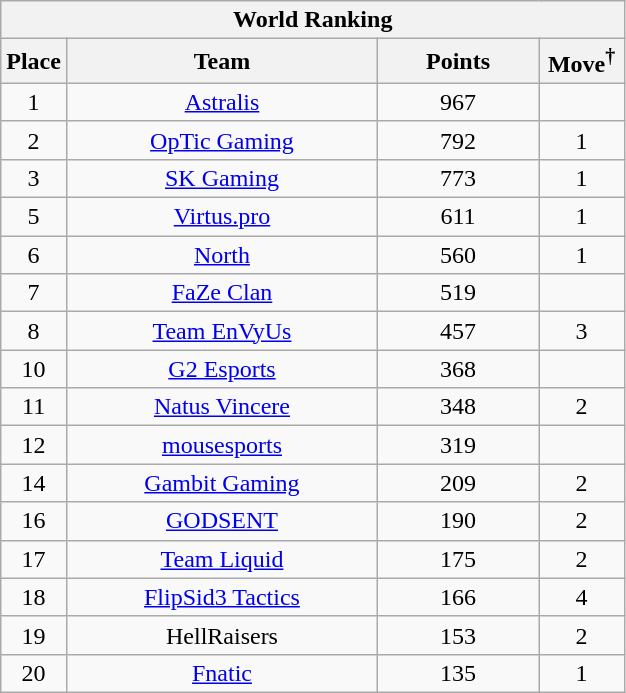<table class="wikitable" style="text-align: center;">
<tr>
<th colspan=5>World Ranking</th>
</tr>
<tr>
<th width="30px">Place</th>
<th width="200px">Team</th>
<th width="100px">Points</th>
<th width="50px">Move<sup>†</sup></th>
</tr>
<tr>
<td>1</td>
<td><a href='#'>Astralis</a></td>
<td>967</td>
<td></td>
</tr>
<tr>
<td>2</td>
<td><a href='#'>OpTic Gaming</a></td>
<td>792</td>
<td> 1</td>
</tr>
<tr>
<td>3</td>
<td><a href='#'>SK Gaming</a></td>
<td>773</td>
<td> 1</td>
</tr>
<tr>
<td>5</td>
<td><a href='#'>Virtus.pro</a></td>
<td>611</td>
<td> 1</td>
</tr>
<tr>
<td>6</td>
<td><a href='#'>North</a></td>
<td>560</td>
<td> 1</td>
</tr>
<tr>
<td>7</td>
<td><a href='#'>FaZe Clan</a></td>
<td>519</td>
<td></td>
</tr>
<tr>
<td>8</td>
<td><a href='#'>Team EnVyUs</a></td>
<td>457</td>
<td> 3</td>
</tr>
<tr>
<td>10</td>
<td><a href='#'>G2 Esports</a></td>
<td>368</td>
<td></td>
</tr>
<tr>
<td>11</td>
<td><a href='#'>Natus Vincere</a></td>
<td>348</td>
<td> 2</td>
</tr>
<tr>
<td>12</td>
<td><a href='#'>mousesports</a></td>
<td>319</td>
<td></td>
</tr>
<tr>
<td>14</td>
<td><a href='#'>Gambit Gaming</a></td>
<td>209</td>
<td> 2</td>
</tr>
<tr>
<td>16</td>
<td><a href='#'>GODSENT</a></td>
<td>190</td>
<td> 2</td>
</tr>
<tr>
<td>17</td>
<td><a href='#'>Team Liquid</a></td>
<td>175</td>
<td> 2</td>
</tr>
<tr>
<td>18</td>
<td><a href='#'>FlipSid3 Tactics</a></td>
<td>166</td>
<td> 4</td>
</tr>
<tr>
<td>19</td>
<td>HellRaisers</td>
<td>153</td>
<td> 2</td>
</tr>
<tr>
<td>20</td>
<td><a href='#'>Fnatic</a></td>
<td>135</td>
<td> 1</td>
</tr>
</table>
